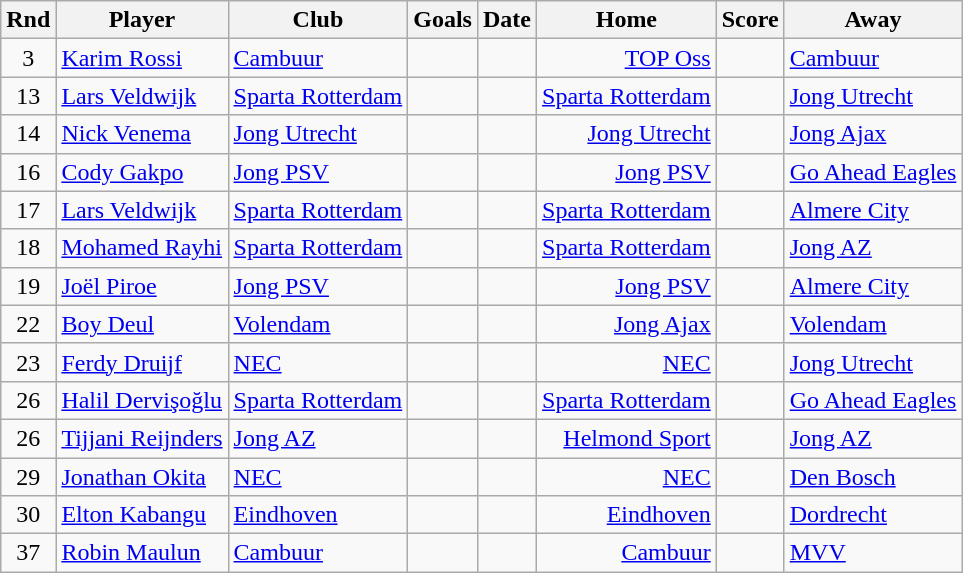<table class="wikitable" style="text-align:center;">
<tr>
<th>Rnd</th>
<th>Player</th>
<th>Club</th>
<th>Goals</th>
<th>Date</th>
<th>Home</th>
<th>Score</th>
<th>Away</th>
</tr>
<tr>
<td>3</td>
<td style="text-align:left;"> <a href='#'>Karim Rossi</a></td>
<td style="text-align:left;"><a href='#'>Cambuur</a></td>
<td>  </td>
<td></td>
<td style="text-align:right;"><a href='#'>TOP Oss</a></td>
<td></td>
<td style="text-align:left;"><a href='#'>Cambuur</a></td>
</tr>
<tr>
<td>13</td>
<td style="text-align:left;"> <a href='#'>Lars Veldwijk</a></td>
<td style="text-align:left;"><a href='#'>Sparta Rotterdam</a></td>
<td>  </td>
<td></td>
<td style="text-align:right;"><a href='#'>Sparta Rotterdam</a></td>
<td></td>
<td style="text-align:left;"><a href='#'>Jong Utrecht</a></td>
</tr>
<tr>
<td>14</td>
<td style="text-align:left;"> <a href='#'>Nick Venema</a></td>
<td style="text-align:left;"><a href='#'>Jong Utrecht</a></td>
<td>  </td>
<td></td>
<td style="text-align:right;"><a href='#'>Jong Utrecht</a></td>
<td></td>
<td style="text-align:left;"><a href='#'>Jong Ajax</a></td>
</tr>
<tr>
<td>16</td>
<td style="text-align:left;"> <a href='#'>Cody Gakpo</a></td>
<td style="text-align:left;"><a href='#'>Jong PSV</a></td>
<td>  </td>
<td></td>
<td style="text-align:right;"><a href='#'>Jong PSV</a></td>
<td></td>
<td style="text-align:left;"><a href='#'>Go Ahead Eagles</a></td>
</tr>
<tr>
<td>17</td>
<td style="text-align:left;"> <a href='#'>Lars Veldwijk</a></td>
<td style="text-align:left;"><a href='#'>Sparta Rotterdam</a></td>
<td>  </td>
<td></td>
<td style="text-align:right;"><a href='#'>Sparta Rotterdam</a></td>
<td></td>
<td style="text-align:left;"><a href='#'>Almere City</a></td>
</tr>
<tr>
<td>18</td>
<td style="text-align:left;"> <a href='#'>Mohamed Rayhi</a></td>
<td style="text-align:left;"><a href='#'>Sparta Rotterdam</a></td>
<td>  </td>
<td></td>
<td style="text-align:right;"><a href='#'>Sparta Rotterdam</a></td>
<td></td>
<td style="text-align:left;"><a href='#'>Jong AZ</a></td>
</tr>
<tr>
<td>19</td>
<td style="text-align:left;"> <a href='#'>Joël Piroe</a></td>
<td style="text-align:left;"><a href='#'>Jong PSV</a></td>
<td>   </td>
<td></td>
<td style="text-align:right;"><a href='#'>Jong PSV</a></td>
<td></td>
<td style="text-align:left;"><a href='#'>Almere City</a></td>
</tr>
<tr>
<td>22</td>
<td style="text-align:left;"> <a href='#'>Boy Deul</a></td>
<td style="text-align:left;"><a href='#'>Volendam</a></td>
<td>  </td>
<td></td>
<td style="text-align:right;"><a href='#'>Jong Ajax</a></td>
<td></td>
<td style="text-align:left;"><a href='#'>Volendam</a></td>
</tr>
<tr>
<td>23</td>
<td style="text-align:left;"> <a href='#'>Ferdy Druijf</a></td>
<td style="text-align:left;"><a href='#'>NEC</a></td>
<td>  </td>
<td></td>
<td style="text-align:right;"><a href='#'>NEC</a></td>
<td></td>
<td style="text-align:left;"><a href='#'>Jong Utrecht</a></td>
</tr>
<tr>
<td>26</td>
<td style="text-align:left;"> <a href='#'>Halil Dervişoğlu</a></td>
<td style="text-align:left;"><a href='#'>Sparta Rotterdam</a></td>
<td>   </td>
<td></td>
<td style="text-align:right;"><a href='#'>Sparta Rotterdam</a></td>
<td></td>
<td style="text-align:left;"><a href='#'>Go Ahead Eagles</a></td>
</tr>
<tr>
<td>26</td>
<td style="text-align:left;"> <a href='#'>Tijjani Reijnders</a></td>
<td style="text-align:left;"><a href='#'>Jong AZ</a></td>
<td>  </td>
<td></td>
<td style="text-align:right;"><a href='#'>Helmond Sport</a></td>
<td></td>
<td style="text-align:left;"><a href='#'>Jong AZ</a></td>
</tr>
<tr>
<td>29</td>
<td style="text-align:left;"> <a href='#'>Jonathan Okita</a></td>
<td style="text-align:left;"><a href='#'>NEC</a></td>
<td>  </td>
<td></td>
<td style="text-align:right;"><a href='#'>NEC</a></td>
<td></td>
<td style="text-align:left;"><a href='#'>Den Bosch</a></td>
</tr>
<tr>
<td>30</td>
<td style="text-align:left;"> <a href='#'>Elton Kabangu</a></td>
<td style="text-align:left;"><a href='#'>Eindhoven</a></td>
<td>  </td>
<td></td>
<td style="text-align:right;"><a href='#'>Eindhoven</a></td>
<td></td>
<td style="text-align:left;"><a href='#'>Dordrecht</a></td>
</tr>
<tr>
<td>37</td>
<td style="text-align:left;"> <a href='#'>Robin Maulun</a></td>
<td style="text-align:left;"><a href='#'>Cambuur</a></td>
<td>  </td>
<td></td>
<td style="text-align:right;"><a href='#'>Cambuur</a></td>
<td></td>
<td style="text-align:left;"><a href='#'>MVV</a></td>
</tr>
</table>
